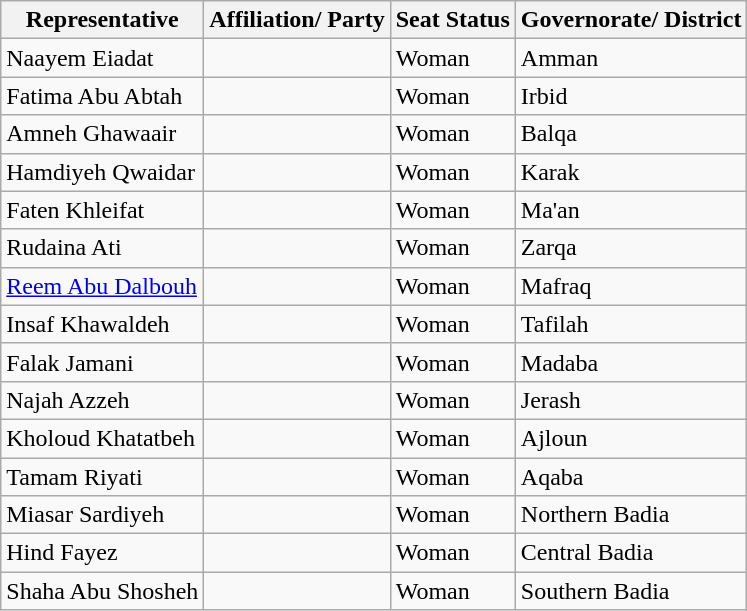<table class="wikitable">
<tr>
<th>Representative</th>
<th>Affiliation/ Party</th>
<th>Seat Status</th>
<th>Governorate/ District</th>
</tr>
<tr>
<td>Naayem Eiadat</td>
<td></td>
<td>Woman</td>
<td>Amman</td>
</tr>
<tr>
<td>Fatima Abu Abtah</td>
<td></td>
<td>Woman</td>
<td>Irbid</td>
</tr>
<tr>
<td>Amneh Ghawaair</td>
<td></td>
<td>Woman</td>
<td>Balqa</td>
</tr>
<tr>
<td>Hamdiyeh Qwaidar</td>
<td></td>
<td>Woman</td>
<td>Karak</td>
</tr>
<tr>
<td>Faten Khleifat</td>
<td></td>
<td>Woman</td>
<td>Ma'an</td>
</tr>
<tr>
<td>Rudaina Ati</td>
<td></td>
<td>Woman</td>
<td>Zarqa</td>
</tr>
<tr>
<td><a href='#'>Reem Abu Dalbouh</a></td>
<td></td>
<td>Woman</td>
<td>Mafraq</td>
</tr>
<tr>
<td>Insaf Khawaldeh</td>
<td></td>
<td>Woman</td>
<td>Tafilah</td>
</tr>
<tr>
<td>Falak Jamani</td>
<td></td>
<td>Woman</td>
<td>Madaba</td>
</tr>
<tr>
<td>Najah Azzeh</td>
<td></td>
<td>Woman</td>
<td>Jerash</td>
</tr>
<tr>
<td>Kholoud Khatatbeh</td>
<td></td>
<td>Woman</td>
<td>Ajloun</td>
</tr>
<tr>
<td>Tamam Riyati</td>
<td></td>
<td>Woman</td>
<td>Aqaba</td>
</tr>
<tr>
<td>Miasar Sardiyeh</td>
<td></td>
<td>Woman</td>
<td>Northern Badia</td>
</tr>
<tr>
<td>Hind Fayez</td>
<td></td>
<td>Woman</td>
<td>Central Badia</td>
</tr>
<tr>
<td>Shaha Abu Shosheh</td>
<td></td>
<td>Woman</td>
<td>Southern Badia</td>
</tr>
</table>
